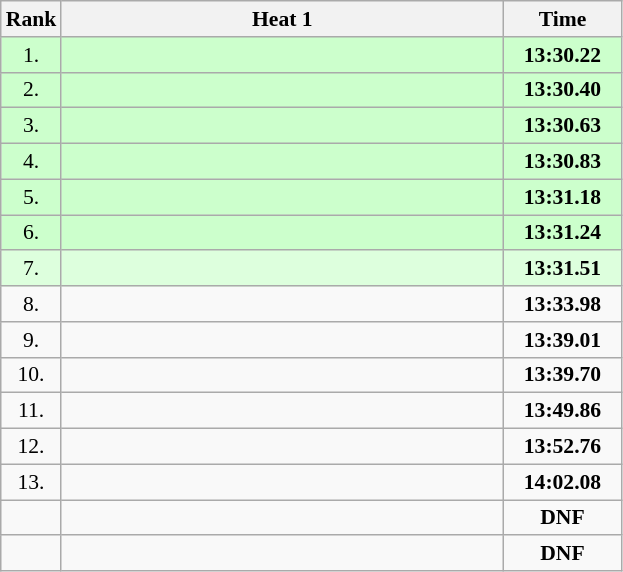<table class="wikitable" style="border-collapse: collapse; font-size: 90%;">
<tr>
<th>Rank</th>
<th style="width: 20em">Heat 1</th>
<th style="width: 5em">Time</th>
</tr>
<tr style="background:#ccffcc;">
<td align="center">1.</td>
<td></td>
<td align="center"><strong>13:30.22</strong></td>
</tr>
<tr style="background:#ccffcc;">
<td align="center">2.</td>
<td></td>
<td align="center"><strong>13:30.40</strong></td>
</tr>
<tr style="background:#ccffcc;">
<td align="center">3.</td>
<td></td>
<td align="center"><strong>13:30.63</strong></td>
</tr>
<tr style="background:#ccffcc;">
<td align="center">4.</td>
<td></td>
<td align="center"><strong>13:30.83</strong></td>
</tr>
<tr style="background:#ccffcc;">
<td align="center">5.</td>
<td></td>
<td align="center"><strong>13:31.18</strong></td>
</tr>
<tr style="background:#ccffcc;">
<td align="center">6.</td>
<td></td>
<td align="center"><strong>13:31.24</strong></td>
</tr>
<tr style="background:#ddffdd;">
<td align="center">7.</td>
<td></td>
<td align="center"><strong>13:31.51</strong></td>
</tr>
<tr>
<td align="center">8.</td>
<td></td>
<td align="center"><strong>13:33.98</strong></td>
</tr>
<tr>
<td align="center">9.</td>
<td></td>
<td align="center"><strong>13:39.01</strong></td>
</tr>
<tr>
<td align="center">10.</td>
<td></td>
<td align="center"><strong>13:39.70</strong></td>
</tr>
<tr>
<td align="center">11.</td>
<td></td>
<td align="center"><strong>13:49.86</strong></td>
</tr>
<tr>
<td align="center">12.</td>
<td></td>
<td align="center"><strong>13:52.76</strong></td>
</tr>
<tr>
<td align="center">13.</td>
<td></td>
<td align="center"><strong>14:02.08</strong></td>
</tr>
<tr>
<td align="center"></td>
<td></td>
<td align="center"><strong>DNF</strong></td>
</tr>
<tr>
<td align="center"></td>
<td></td>
<td align="center"><strong>DNF</strong></td>
</tr>
</table>
